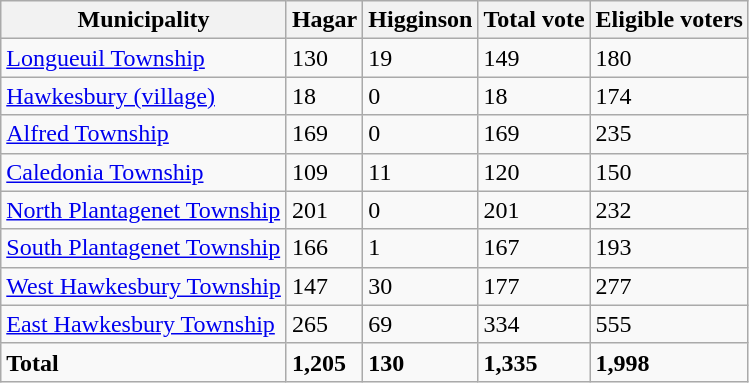<table class="wikitable sortable">
<tr>
<th>Municipality</th>
<th>Hagar</th>
<th>Higginson</th>
<th>Total vote</th>
<th>Eligible voters</th>
</tr>
<tr>
<td><a href='#'>Longueuil Township</a></td>
<td>130</td>
<td>19</td>
<td>149</td>
<td>180</td>
</tr>
<tr>
<td><a href='#'>Hawkesbury (village)</a></td>
<td>18</td>
<td>0</td>
<td>18</td>
<td>174</td>
</tr>
<tr>
<td><a href='#'>Alfred Township</a></td>
<td>169</td>
<td>0</td>
<td>169</td>
<td>235</td>
</tr>
<tr>
<td><a href='#'>Caledonia Township</a></td>
<td>109</td>
<td>11</td>
<td>120</td>
<td>150</td>
</tr>
<tr>
<td><a href='#'>North Plantagenet Township</a></td>
<td>201</td>
<td>0</td>
<td>201</td>
<td>232</td>
</tr>
<tr>
<td><a href='#'>South Plantagenet Township</a></td>
<td>166</td>
<td>1</td>
<td>167</td>
<td>193</td>
</tr>
<tr>
<td><a href='#'>West Hawkesbury Township</a></td>
<td>147</td>
<td>30</td>
<td>177</td>
<td>277</td>
</tr>
<tr>
<td><a href='#'>East Hawkesbury Township</a></td>
<td>265</td>
<td>69</td>
<td>334</td>
<td>555</td>
</tr>
<tr>
<td><strong>Total</strong></td>
<td><strong>1,205</strong></td>
<td><strong>130</strong></td>
<td><strong>1,335</strong></td>
<td><strong>1,998</strong></td>
</tr>
</table>
